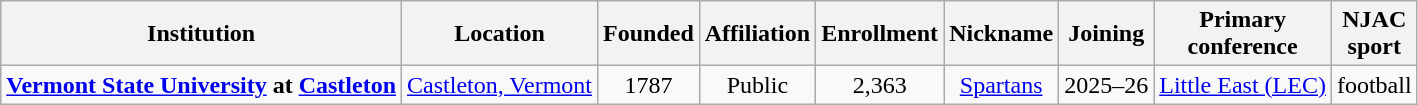<table class="wikitable sortable" style="text-align:center">
<tr>
<th>Institution</th>
<th>Location</th>
<th>Founded</th>
<th>Affiliation</th>
<th>Enrollment</th>
<th>Nickname</th>
<th>Joining</th>
<th>Primary<br>conference</th>
<th>NJAC<br>sport</th>
</tr>
<tr>
<td><strong><a href='#'>Vermont State University</a> at <a href='#'>Castleton</a></strong></td>
<td><a href='#'>Castleton, Vermont</a></td>
<td>1787</td>
<td>Public</td>
<td>2,363</td>
<td><a href='#'>Spartans</a></td>
<td>2025–26</td>
<td><a href='#'>Little East (LEC)</a></td>
<td>football</td>
</tr>
</table>
